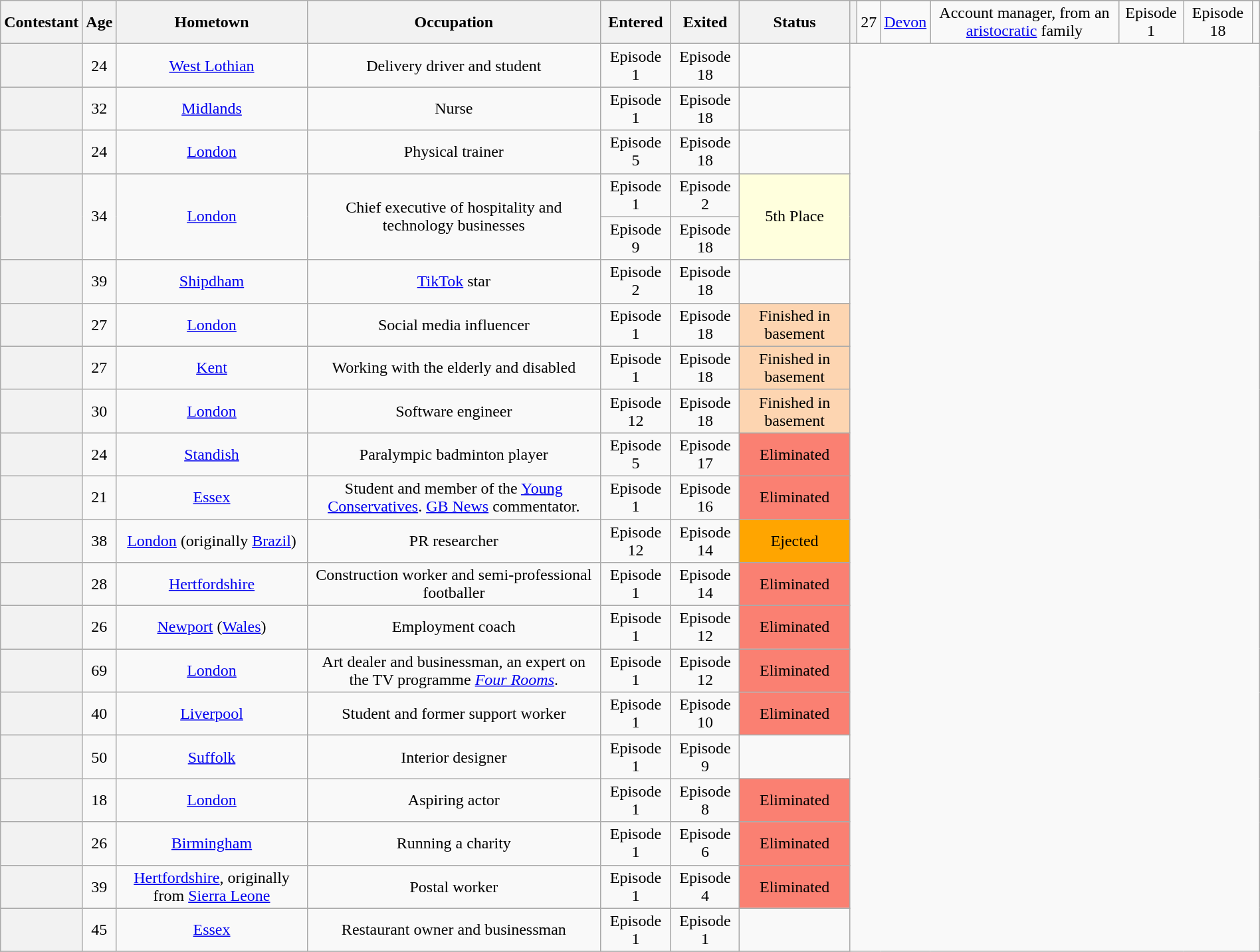<table class="wikitable sortable" style="margin:auto; text-align:center">
<tr>
<th rowspan="2" scope="col">Contestant</th>
<th rowspan="2" scope="col">Age</th>
<th rowspan="2" scope="col">Hometown</th>
<th rowspan="2" scope="col">Occupation</th>
<th rowspan="2" scope="col">Entered</th>
<th rowspan="2" scope="col">Exited</th>
<th rowspan="2" scope="col">Status</th>
</tr>
<tr>
<th scope="row" style="text-align:center;font-weight:normal"><strong></strong></th>
<td>27</td>
<td><a href='#'>Devon</a></td>
<td>Account manager, from an <a href='#'>aristocratic</a> family</td>
<td>Episode 1</td>
<td>Episode 18</td>
<td></td>
</tr>
<tr>
<th scope="row" style="text-align:center;font-weight:normal"><strong></strong></th>
<td>24</td>
<td><a href='#'>West Lothian</a></td>
<td>Delivery driver and student</td>
<td>Episode 1</td>
<td>Episode 18</td>
<td></td>
</tr>
<tr>
<th scope="row" style="text-align:center;font-weight:normal"><strong></strong></th>
<td>32</td>
<td><a href='#'>Midlands</a></td>
<td>Nurse</td>
<td>Episode 1</td>
<td>Episode 18</td>
<td></td>
</tr>
<tr>
<th scope="row" style="text-align:center;font-weight:normal"><strong></strong></th>
<td>24</td>
<td><a href='#'>London</a></td>
<td>Physical trainer</td>
<td>Episode 5</td>
<td>Episode 18</td>
<td></td>
</tr>
<tr>
<th scope="row" style="text-align:center;font-weight:normal" rowspan=2><strong></strong></th>
<td rowspan=2>34</td>
<td rowspan=2><a href='#'>London</a></td>
<td rowspan=2>Chief executive of hospitality and technology businesses</td>
<td>Episode 1</td>
<td>Episode 2</td>
<td align="center" rowspan="2" style="background:#FFD">5th Place</td>
</tr>
<tr>
<td>Episode 9</td>
<td>Episode 18</td>
</tr>
<tr>
<th scope="row" style="text-align:center;font-weight:normal"><strong></strong></th>
<td>39</td>
<td><a href='#'>Shipdham</a></td>
<td><a href='#'>TikTok</a> star</td>
<td>Episode 2</td>
<td>Episode 18</td>
<td></td>
</tr>
<tr>
<th scope="row" style="text-align:center;font-weight:normal"><strong></strong></th>
<td>27</td>
<td><a href='#'>London</a></td>
<td>Social media influencer</td>
<td>Episode 1</td>
<td>Episode 18</td>
<td style="background:#FDD5B1">Finished in basement</td>
</tr>
<tr>
<th scope="row" style="text-align:center;font-weight:normal"><strong></strong></th>
<td>27</td>
<td><a href='#'>Kent</a></td>
<td>Working with the elderly and disabled</td>
<td>Episode 1</td>
<td>Episode 18</td>
<td style="background:#FDD5B1">Finished in basement</td>
</tr>
<tr>
<th scope="row" style="text-align:center;font-weight:normal"><strong></strong></th>
<td>30</td>
<td><a href='#'>London</a></td>
<td>Software engineer</td>
<td>Episode 12</td>
<td>Episode 18</td>
<td style="background:#FDD5B1">Finished in basement</td>
</tr>
<tr>
<th scope="row" style="text-align:center;font-weight:normal"><strong></strong></th>
<td>24</td>
<td><a href='#'>Standish</a></td>
<td>Paralympic badminton player</td>
<td>Episode 5</td>
<td>Episode 17</td>
<td style="background:salmon">Eliminated</td>
</tr>
<tr>
<th scope="row" style="text-align:center;font-weight:normal"><strong></strong></th>
<td>21</td>
<td><a href='#'>Essex</a></td>
<td>Student and member of the <a href='#'>Young Conservatives</a>. <a href='#'>GB News</a> commentator.</td>
<td>Episode 1</td>
<td>Episode 16</td>
<td style="background:salmon">Eliminated</td>
</tr>
<tr>
<th scope="row" style="text-align:center;font-weight:normal"><strong></strong></th>
<td>38</td>
<td><a href='#'>London</a> (originally <a href='#'>Brazil</a>)</td>
<td>PR researcher</td>
<td>Episode 12</td>
<td>Episode 14</td>
<td style="background:orange">Ejected</td>
</tr>
<tr>
<th scope="row" style="text-align:center;font-weight:normal"><strong></strong></th>
<td>28</td>
<td><a href='#'>Hertfordshire</a></td>
<td>Construction worker and semi-professional footballer</td>
<td>Episode 1</td>
<td>Episode 14</td>
<td style="background:salmon">Eliminated</td>
</tr>
<tr>
<th scope="row" style="text-align:center;font-weight:normal"><strong></strong></th>
<td>26</td>
<td><a href='#'>Newport</a> (<a href='#'>Wales</a>)</td>
<td>Employment coach</td>
<td>Episode 1</td>
<td>Episode 12</td>
<td style="background:salmon">Eliminated</td>
</tr>
<tr>
<th scope="row" style="text-align:center;font-weight:normal"><strong></strong></th>
<td>69</td>
<td><a href='#'>London</a></td>
<td>Art dealer and businessman, an expert on the TV programme <em><a href='#'>Four Rooms</a></em>.</td>
<td>Episode 1</td>
<td>Episode 12</td>
<td style="background:salmon">Eliminated</td>
</tr>
<tr>
<th scope="row" style="text-align:center;font-weight:normal"><strong></strong></th>
<td>40</td>
<td><a href='#'>Liverpool</a></td>
<td>Student and former support worker</td>
<td>Episode 1</td>
<td>Episode 10</td>
<td style="background:salmon">Eliminated</td>
</tr>
<tr>
<th scope="row" style="text-align:center;font-weight:normal"><strong></strong></th>
<td>50</td>
<td><a href='#'>Suffolk</a></td>
<td>Interior designer</td>
<td>Episode 1</td>
<td>Episode 9</td>
<td></td>
</tr>
<tr>
<th scope="row" style="text-align:center;font-weight:normal"><strong></strong></th>
<td>18</td>
<td><a href='#'>London</a></td>
<td>Aspiring actor</td>
<td>Episode 1</td>
<td>Episode 8</td>
<td style="background:salmon">Eliminated</td>
</tr>
<tr>
<th scope="row" style="text-align:center;font-weight:normal"><strong></strong></th>
<td>26</td>
<td><a href='#'>Birmingham</a></td>
<td>Running a charity</td>
<td>Episode 1</td>
<td>Episode 6</td>
<td style="background:salmon">Eliminated</td>
</tr>
<tr>
<th scope="row" style="text-align:center;font-weight:normal"><strong></strong></th>
<td>39</td>
<td><a href='#'>Hertfordshire</a>, originally from <a href='#'>Sierra Leone</a></td>
<td>Postal worker</td>
<td>Episode 1</td>
<td>Episode 4</td>
<td style="background:salmon">Eliminated</td>
</tr>
<tr>
<th scope="row" style="text-align:center;font-weight:normal"><strong></strong></th>
<td>45</td>
<td><a href='#'>Essex</a></td>
<td>Restaurant owner and businessman</td>
<td>Episode 1</td>
<td>Episode 1</td>
<td></td>
</tr>
<tr>
</tr>
</table>
